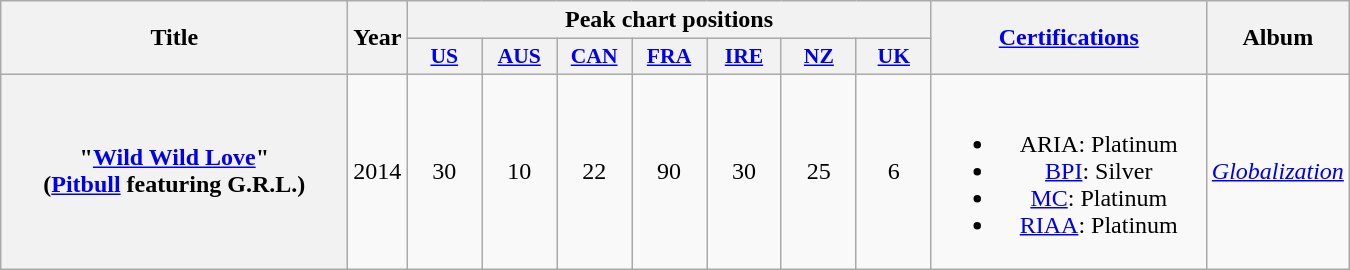<table class="wikitable plainrowheaders" style="text-align:center;" border="1">
<tr>
<th scope="col" rowspan="2" style="width:14em;">Title</th>
<th scope="col" rowspan="2">Year</th>
<th scope="col" colspan="7">Peak chart positions</th>
<th scope="col" rowspan="2" style="width:11em;"><a href='#'>Certifications</a></th>
<th scope="col" rowspan="2">Album</th>
</tr>
<tr>
<th scope="col" style="width:3em;font-size:90%;"><a href='#'>US</a><br></th>
<th scope="col" style="width:3em;font-size:90%;"><a href='#'>AUS</a><br></th>
<th scope="col" style="width:3em;font-size:90%;"><a href='#'>CAN</a><br></th>
<th scope="col" style="width:3em;font-size:90%;"><a href='#'>FRA</a><br></th>
<th scope="col" style="width:3em;font-size:90%;"><a href='#'>IRE</a><br></th>
<th scope="col" style="width:3em;font-size:90%;"><a href='#'>NZ</a><br></th>
<th scope="col" style="width:3em;font-size:90%;"><a href='#'>UK</a><br></th>
</tr>
<tr>
<th scope="row">"<a href='#'>Wild Wild Love</a>"<br><span>(<a href='#'>Pitbull</a> featuring G.R.L.)</span></th>
<td>2014</td>
<td>30</td>
<td>10</td>
<td>22</td>
<td>90</td>
<td>30</td>
<td>25</td>
<td>6</td>
<td><br><ul><li>ARIA: Platinum</li><li><a href='#'>BPI</a>: Silver</li><li><a href='#'>MC</a>: Platinum</li><li><a href='#'>RIAA</a>: Platinum</li></ul></td>
<td><em><a href='#'>Globalization</a></em></td>
</tr>
</table>
